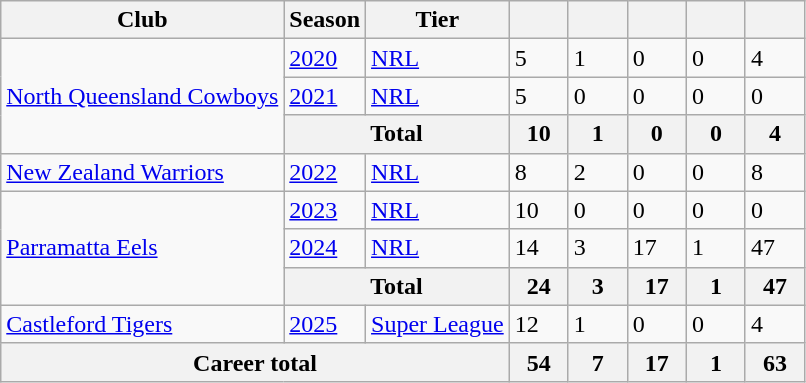<table class="wikitable defaultcenter">
<tr>
<th>Club</th>
<th>Season</th>
<th>Tier</th>
<th style="width:2em;"></th>
<th style="width:2em;"></th>
<th style="width:2em;"></th>
<th style="width:2em;"></th>
<th style="width:2em;"></th>
</tr>
<tr>
<td rowspan="3" style="text-align:left;"> <a href='#'>North Queensland Cowboys</a></td>
<td><a href='#'>2020</a></td>
<td><a href='#'>NRL</a></td>
<td>5</td>
<td>1</td>
<td>0</td>
<td>0</td>
<td>4</td>
</tr>
<tr>
<td><a href='#'>2021</a></td>
<td><a href='#'>NRL</a></td>
<td>5</td>
<td>0</td>
<td>0</td>
<td>0</td>
<td>0</td>
</tr>
<tr>
<th colspan="2">Total</th>
<th>10</th>
<th>1</th>
<th>0</th>
<th>0</th>
<th>4</th>
</tr>
<tr>
<td style="text-align:left;"> <a href='#'>New Zealand Warriors</a></td>
<td><a href='#'>2022</a></td>
<td><a href='#'>NRL</a></td>
<td>8</td>
<td>2</td>
<td>0</td>
<td>0</td>
<td>8</td>
</tr>
<tr>
<td rowspan="3" style="text-align:left;"> <a href='#'>Parramatta Eels</a></td>
<td><a href='#'>2023</a></td>
<td><a href='#'>NRL</a></td>
<td>10</td>
<td>0</td>
<td>0</td>
<td>0</td>
<td>0</td>
</tr>
<tr>
<td><a href='#'>2024</a></td>
<td><a href='#'>NRL</a></td>
<td>14</td>
<td>3</td>
<td>17</td>
<td>1</td>
<td>47</td>
</tr>
<tr>
<th colspan="2">Total</th>
<th>24</th>
<th>3</th>
<th>17</th>
<th>1</th>
<th>47</th>
</tr>
<tr>
<td style="text-align:left;"> <a href='#'>Castleford Tigers</a></td>
<td><a href='#'>2025</a></td>
<td><a href='#'>Super League</a></td>
<td>12</td>
<td>1</td>
<td>0</td>
<td>0</td>
<td>4</td>
</tr>
<tr>
<th colspan="3">Career total</th>
<th>54</th>
<th>7</th>
<th>17</th>
<th>1</th>
<th>63</th>
</tr>
</table>
